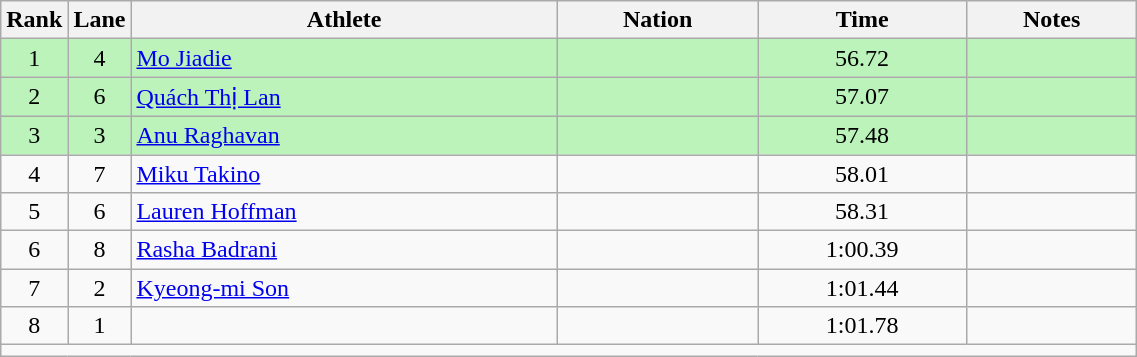<table class="wikitable sortable" style="text-align:center;width: 60%;">
<tr>
<th scope="col" style="width: 10px;">Rank</th>
<th scope="col" style="width: 10px;">Lane</th>
<th scope="col">Athlete</th>
<th scope="col">Nation</th>
<th scope="col">Time</th>
<th scope="col">Notes</th>
</tr>
<tr bgcolor=bbf3bb>
<td>1</td>
<td>4</td>
<td align="left"><a href='#'>Mo Jiadie</a></td>
<td align="left"></td>
<td>56.72</td>
<td></td>
</tr>
<tr bgcolor=bbf3bb>
<td>2</td>
<td>6</td>
<td align="left"><a href='#'>Quách Thị Lan</a></td>
<td align="left"></td>
<td>57.07</td>
<td></td>
</tr>
<tr bgcolor=bbf3bb>
<td>3</td>
<td>3</td>
<td align="left"><a href='#'>Anu Raghavan</a></td>
<td align="left"></td>
<td>57.48</td>
<td></td>
</tr>
<tr>
<td>4</td>
<td>7</td>
<td align="left"><a href='#'>Miku Takino</a></td>
<td align="left"></td>
<td>58.01</td>
<td></td>
</tr>
<tr>
<td>5</td>
<td>6</td>
<td align="left"><a href='#'>Lauren Hoffman</a></td>
<td align="left"></td>
<td>58.31</td>
<td></td>
</tr>
<tr>
<td>6</td>
<td>8</td>
<td align="left"><a href='#'>Rasha Badrani</a></td>
<td align="left"></td>
<td>1:00.39</td>
<td></td>
</tr>
<tr>
<td>7</td>
<td>2</td>
<td align="left"><a href='#'>Kyeong-mi Son</a></td>
<td align="left"></td>
<td>1:01.44</td>
<td></td>
</tr>
<tr>
<td>8</td>
<td>1</td>
<td align="left"></td>
<td align="left"></td>
<td>1:01.78</td>
<td></td>
</tr>
<tr class="sortbottom">
<td colspan="6"></td>
</tr>
</table>
